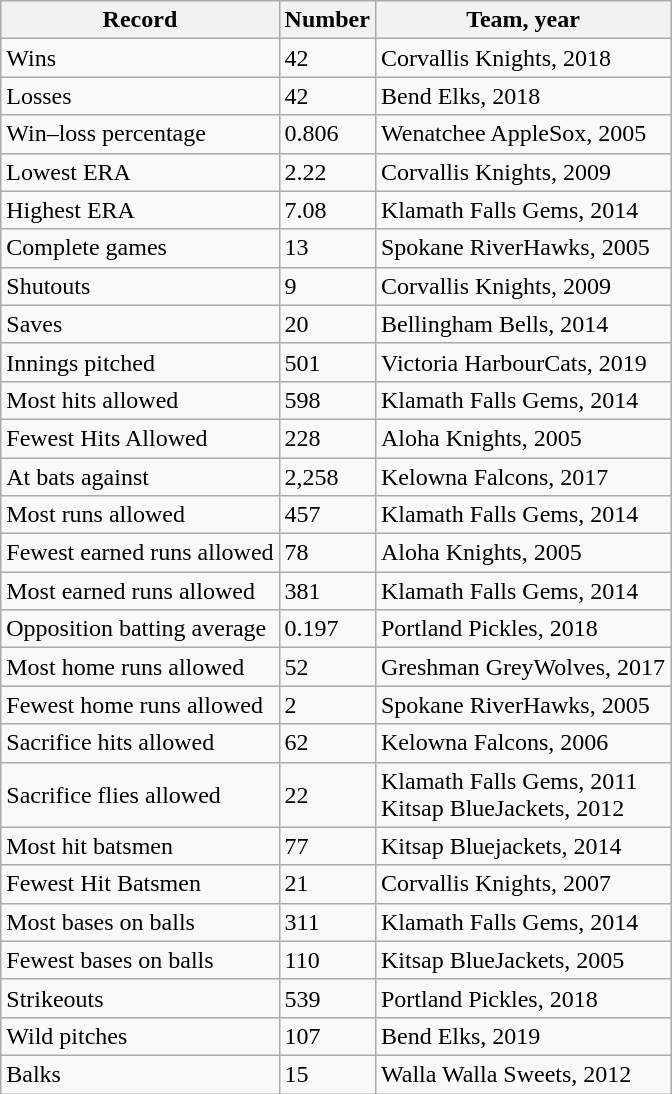<table class="wikitable">
<tr>
<th>Record</th>
<th>Number</th>
<th>Team, year</th>
</tr>
<tr>
<td>Wins</td>
<td>42</td>
<td>Corvallis Knights, 2018</td>
</tr>
<tr>
<td>Losses</td>
<td>42</td>
<td>Bend Elks, 2018</td>
</tr>
<tr>
<td>Win–loss percentage</td>
<td>0.806</td>
<td>Wenatchee AppleSox, 2005</td>
</tr>
<tr>
<td>Lowest ERA</td>
<td>2.22</td>
<td>Corvallis Knights, 2009</td>
</tr>
<tr>
<td>Highest ERA</td>
<td>7.08</td>
<td>Klamath Falls Gems, 2014</td>
</tr>
<tr>
<td>Complete games</td>
<td>13</td>
<td>Spokane RiverHawks, 2005</td>
</tr>
<tr>
<td>Shutouts</td>
<td>9</td>
<td>Corvallis Knights, 2009</td>
</tr>
<tr>
<td>Saves</td>
<td>20</td>
<td>Bellingham Bells, 2014</td>
</tr>
<tr>
<td>Innings pitched</td>
<td>501</td>
<td>Victoria HarbourCats, 2019</td>
</tr>
<tr>
<td>Most hits allowed</td>
<td>598</td>
<td>Klamath Falls Gems, 2014</td>
</tr>
<tr>
<td>Fewest Hits Allowed</td>
<td>228</td>
<td>Aloha Knights, 2005</td>
</tr>
<tr>
<td>At bats against</td>
<td>2,258</td>
<td>Kelowna Falcons, 2017</td>
</tr>
<tr>
<td>Most runs allowed</td>
<td>457</td>
<td>Klamath Falls Gems, 2014</td>
</tr>
<tr>
<td>Fewest earned runs allowed</td>
<td>78</td>
<td>Aloha Knights, 2005</td>
</tr>
<tr>
<td>Most earned runs allowed</td>
<td>381</td>
<td>Klamath Falls Gems, 2014</td>
</tr>
<tr>
<td>Opposition batting average</td>
<td>0.197</td>
<td>Portland Pickles, 2018</td>
</tr>
<tr>
<td>Most home runs allowed</td>
<td>52</td>
<td>Greshman GreyWolves, 2017</td>
</tr>
<tr>
<td>Fewest home runs allowed</td>
<td>2</td>
<td>Spokane RiverHawks, 2005</td>
</tr>
<tr>
<td>Sacrifice hits allowed</td>
<td>62</td>
<td>Kelowna Falcons, 2006</td>
</tr>
<tr>
<td>Sacrifice flies allowed</td>
<td>22</td>
<td>Klamath Falls Gems, 2011<br>Kitsap BlueJackets, 2012</td>
</tr>
<tr>
<td>Most hit batsmen</td>
<td>77</td>
<td>Kitsap Bluejackets, 2014</td>
</tr>
<tr>
<td>Fewest Hit Batsmen</td>
<td>21</td>
<td>Corvallis Knights, 2007</td>
</tr>
<tr>
<td>Most bases on balls</td>
<td>311</td>
<td>Klamath Falls Gems, 2014</td>
</tr>
<tr>
<td>Fewest bases on balls</td>
<td>110</td>
<td>Kitsap BlueJackets, 2005</td>
</tr>
<tr>
<td>Strikeouts</td>
<td>539</td>
<td>Portland Pickles, 2018</td>
</tr>
<tr>
<td>Wild pitches</td>
<td>107</td>
<td>Bend Elks, 2019</td>
</tr>
<tr>
<td>Balks</td>
<td>15</td>
<td>Walla Walla Sweets, 2012</td>
</tr>
</table>
